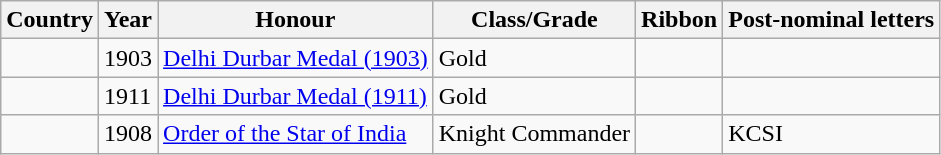<table class="wikitable">
<tr>
<th>Country</th>
<th>Year</th>
<th>Honour</th>
<th>Class/Grade</th>
<th><strong>Ribbon</strong></th>
<th>Post-nominal letters</th>
</tr>
<tr>
<td></td>
<td>1903</td>
<td><a href='#'>Delhi Durbar Medal (1903)</a></td>
<td>Gold</td>
<td></td>
<td></td>
</tr>
<tr>
<td></td>
<td>1911</td>
<td><a href='#'>Delhi Durbar Medal (1911)</a></td>
<td>Gold</td>
<td></td>
<td></td>
</tr>
<tr>
<td></td>
<td>1908</td>
<td><a href='#'>Order of the Star of India</a></td>
<td>Knight Commander</td>
<td></td>
<td>KCSI</td>
</tr>
</table>
